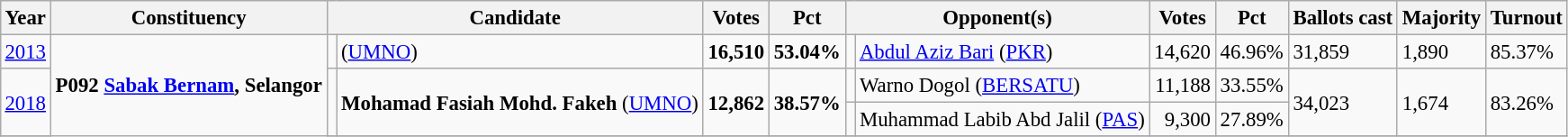<table class="wikitable" style="margin:0.5em ; font-size:95%">
<tr>
<th>Year</th>
<th>Constituency</th>
<th colspan=2>Candidate</th>
<th>Votes</th>
<th>Pct</th>
<th colspan=2>Opponent(s)</th>
<th>Votes</th>
<th>Pct</th>
<th>Ballots cast</th>
<th>Majority</th>
<th>Turnout</th>
</tr>
<tr>
<td><a href='#'>2013</a></td>
<td rowspan=6><strong>P092 <a href='#'>Sabak Bernam</a>, Selangor</strong></td>
<td></td>
<td> (<a href='#'>UMNO</a>)</td>
<td align="right"><strong>16,510</strong></td>
<td><strong>53.04%</strong></td>
<td></td>
<td><a href='#'>Abdul Aziz Bari</a> (<a href='#'>PKR</a>)</td>
<td align="right">14,620</td>
<td>46.96%</td>
<td>31,859</td>
<td>1,890</td>
<td>85.37%</td>
</tr>
<tr>
<td rowspan=2><a href='#'>2018</a></td>
<td rowspan=2 ></td>
<td rowspan=2><strong>Mohamad Fasiah Mohd. Fakeh</strong> (<a href='#'>UMNO</a>)</td>
<td rowspan=2 align="right"><strong>12,862</strong></td>
<td rowspan=2><strong>38.57%</strong></td>
<td></td>
<td>Warno Dogol (<a href='#'>BERSATU</a>)</td>
<td align="right">11,188</td>
<td>33.55%</td>
<td rowspan=2>34,023</td>
<td rowspan=2>1,674</td>
<td rowspan=2>83.26%</td>
</tr>
<tr>
<td></td>
<td>Muhammad Labib Abd Jalil (<a href='#'>PAS</a>)</td>
<td align="right">9,300</td>
<td>27.89%</td>
</tr>
<tr>
</tr>
</table>
